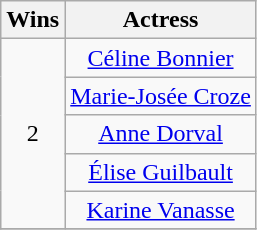<table class="wikitable" style="text-align:center;">
<tr>
<th scope="col" width="9">Wins</th>
<th scope="col" align="center">Actress</th>
</tr>
<tr>
<td rowspan="5" style="text-align:center;">2</td>
<td><a href='#'>Céline Bonnier</a></td>
</tr>
<tr>
<td><a href='#'>Marie-Josée Croze</a></td>
</tr>
<tr>
<td><a href='#'>Anne Dorval</a></td>
</tr>
<tr>
<td><a href='#'>Élise Guilbault</a></td>
</tr>
<tr>
<td><a href='#'>Karine Vanasse</a></td>
</tr>
<tr>
</tr>
</table>
